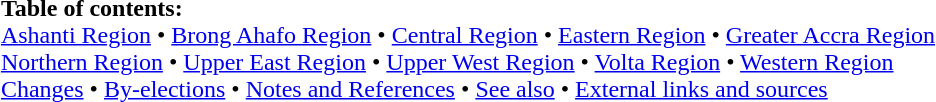<table border="0" id="toc" style="margin: 0 auto;" align=center>
<tr>
<td><strong>Table of contents:</strong><br><a href='#'>Ashanti Region</a> • <a href='#'>Brong Ahafo Region</a> • <a href='#'>Central Region</a> • <a href='#'>Eastern Region</a> • <a href='#'>Greater Accra Region</a><br><a href='#'>Northern Region</a> • <a href='#'>Upper East Region</a> • <a href='#'>Upper West Region</a> • <a href='#'>Volta Region</a> • <a href='#'>Western Region</a><br><a href='#'>Changes</a> • <a href='#'>By-elections</a> • <a href='#'>Notes and References</a> • <a href='#'>See also</a> • <a href='#'>External links and sources</a></td>
</tr>
</table>
